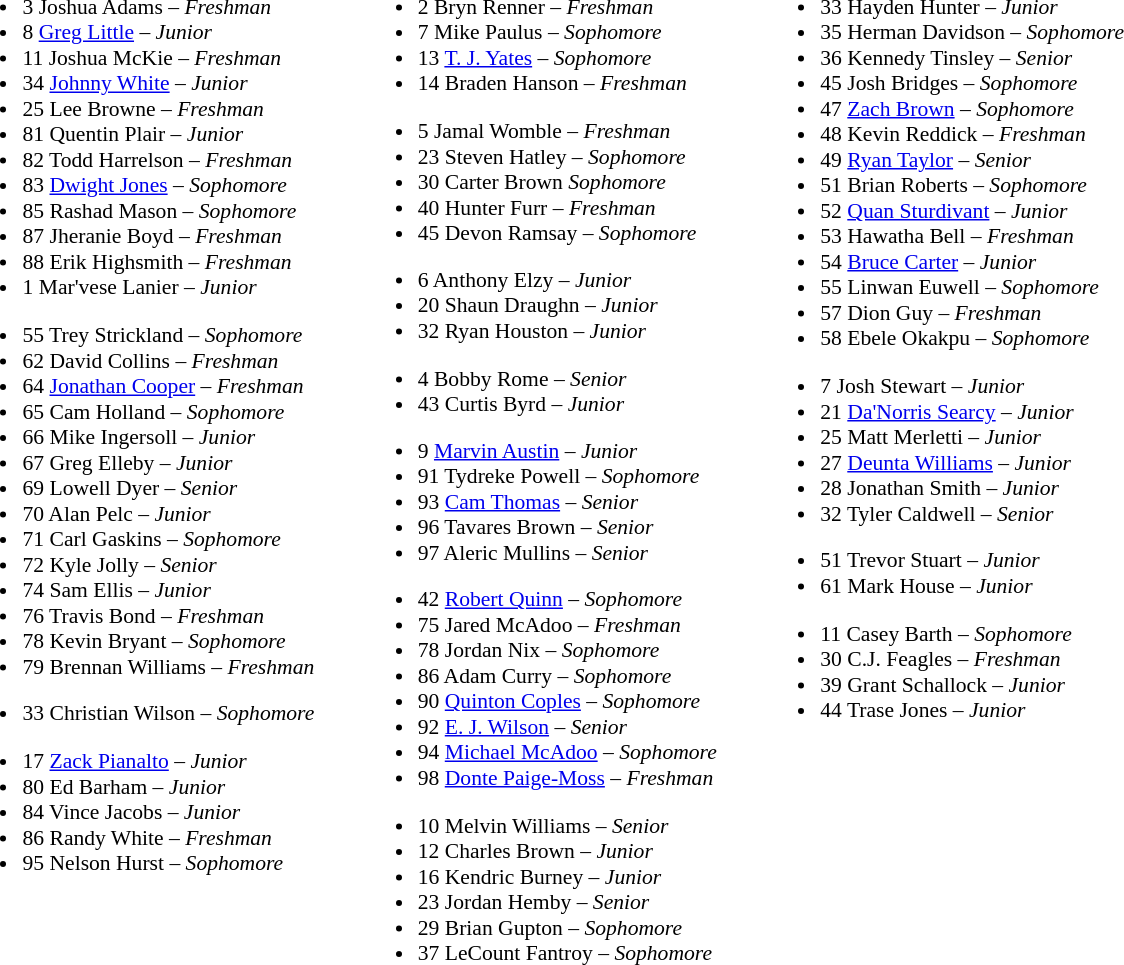<table class="toccolours" style="border-collapse:collapse; font-size:90%;">
<tr>
<td></td>
</tr>
<tr>
<td valign="top"><br><ul><li>3 Joshua Adams – <em>Freshman</em></li><li>8 <a href='#'>Greg Little</a> – <em>Junior</em></li><li>11 Joshua McKie – <em>Freshman</em></li><li>34 <a href='#'>Johnny White</a> – <em>Junior</em></li><li>25 Lee Browne – <em>Freshman</em></li><li>81 Quentin Plair – <em>Junior</em></li><li>82 Todd Harrelson –  <em>Freshman</em></li><li>83 <a href='#'>Dwight Jones</a> – <em>Sophomore</em></li><li>85 Rashad Mason – <em>Sophomore</em></li><li>87 Jheranie Boyd – <em>Freshman</em></li><li>88 Erik Highsmith – <em>Freshman</em></li><li>1  Mar'vese Lanier – <em>Junior</em></li></ul><ul><li>55 Trey Strickland – <em>Sophomore</em></li><li>62 David Collins – <em>Freshman</em></li><li>64 <a href='#'>Jonathan Cooper</a> –  <em>Freshman</em></li><li>65 Cam Holland – <em>Sophomore</em></li><li>66 Mike Ingersoll – <em>Junior</em></li><li>67 Greg Elleby – <em>Junior</em></li><li>69 Lowell Dyer – <em>Senior</em></li><li>70 Alan Pelc – <em>Junior</em></li><li>71 Carl Gaskins – <em>Sophomore</em></li><li>72 Kyle Jolly – <em>Senior</em></li><li>74 Sam Ellis – <em>Junior</em></li><li>76 Travis Bond – <em>Freshman</em></li><li>78 Kevin Bryant – <em>Sophomore</em></li><li>79 Brennan Williams – <em>Freshman</em></li></ul><ul><li>33 Christian Wilson – <em>Sophomore</em></li></ul><ul><li>17 <a href='#'>Zack Pianalto</a> – <em>Junior</em></li><li>80 Ed Barham – <em>Junior</em></li><li>84 Vince Jacobs – <em>Junior</em></li><li>86 Randy White –  <em>Freshman</em></li><li>95 Nelson Hurst – <em>Sophomore</em></li></ul></td>
<td width="25"> </td>
<td valign="top"><br><ul><li>2 Bryn Renner – <em>Freshman</em></li><li>7 Mike Paulus – <em>Sophomore</em></li><li>13 <a href='#'>T. J. Yates</a> – <em>Sophomore</em></li><li>14 Braden Hanson – <em>Freshman</em></li></ul><ul><li>5 Jamal Womble –  <em>Freshman</em></li><li>23 Steven Hatley – <em>Sophomore</em></li><li>30 Carter Brown <em>Sophomore</em></li><li>40 Hunter Furr – <em>Freshman</em></li><li>45 Devon Ramsay – <em>Sophomore</em></li></ul><ul><li>6 Anthony Elzy – <em>Junior</em></li><li>20 Shaun Draughn – <em>Junior</em></li><li>32 Ryan Houston – <em>Junior</em></li></ul><ul><li>4 Bobby Rome – <em>Senior</em></li><li>43 Curtis Byrd – <em>Junior</em></li></ul><ul><li>9 <a href='#'>Marvin Austin</a> – <em>Junior</em></li><li>91 Tydreke Powell – <em>Sophomore</em></li><li>93 <a href='#'>Cam Thomas</a> – <em>Senior</em></li><li>96 Tavares Brown – <em>Senior</em></li><li>97 Aleric Mullins – <em>Senior</em></li></ul><ul><li>42 <a href='#'>Robert Quinn</a> – <em>Sophomore</em></li><li>75 Jared McAdoo – <em>Freshman</em></li><li>78 Jordan Nix – <em>Sophomore</em></li><li>86 Adam Curry – <em>Sophomore</em></li><li>90 <a href='#'>Quinton Coples</a> – <em>Sophomore</em></li><li>92 <a href='#'>E. J. Wilson</a> – <em>Senior</em></li><li>94 <a href='#'>Michael McAdoo</a> – <em>Sophomore</em></li><li>98 <a href='#'>Donte Paige-Moss</a> – <em>Freshman</em></li></ul><ul><li>10 Melvin Williams – <em>Senior</em></li><li>12 Charles Brown – <em>Junior</em></li><li>16 Kendric Burney – <em>Junior</em></li><li>23 Jordan Hemby – <em>Senior</em></li><li>29 Brian Gupton – <em>Sophomore</em></li><li>37 LeCount Fantroy – <em>Sophomore</em></li></ul></td>
<td width="25"> </td>
<td valign="top"><br><ul><li>33 Hayden Hunter – <em>Junior</em></li><li>35 Herman Davidson – <em>Sophomore</em></li><li>36 Kennedy Tinsley – <em>Senior</em></li><li>45 Josh Bridges – <em>Sophomore</em></li><li>47 <a href='#'>Zach Brown</a> – <em>Sophomore</em></li><li>48 Kevin Reddick – <em>Freshman</em></li><li>49 <a href='#'>Ryan Taylor</a> – <em>Senior</em></li><li>51 Brian Roberts – <em>Sophomore</em></li><li>52 <a href='#'>Quan Sturdivant</a> – <em>Junior</em></li><li>53 Hawatha Bell – <em>Freshman</em></li><li>54 <a href='#'>Bruce Carter</a> – <em>Junior</em></li><li>55 Linwan Euwell – <em>Sophomore</em></li><li>57 Dion Guy –  <em>Freshman</em></li><li>58 Ebele Okakpu – <em>Sophomore</em></li></ul><ul><li>7 Josh Stewart – <em>Junior</em></li><li>21 <a href='#'>Da'Norris Searcy</a> – <em>Junior</em></li><li>25 Matt Merletti – <em>Junior</em></li><li>27 <a href='#'>Deunta Williams</a> – <em>Junior</em></li><li>28 Jonathan Smith – <em>Junior</em></li><li>32 Tyler Caldwell – <em>Senior</em></li></ul><ul><li>51 Trevor Stuart – <em>Junior</em></li><li>61 Mark House – <em>Junior</em></li></ul><ul><li>11 Casey Barth – <em>Sophomore</em></li><li>30 C.J. Feagles – <em>Freshman</em></li><li>39 Grant Schallock – <em>Junior</em></li><li>44 Trase Jones – <em>Junior</em></li></ul></td>
</tr>
</table>
